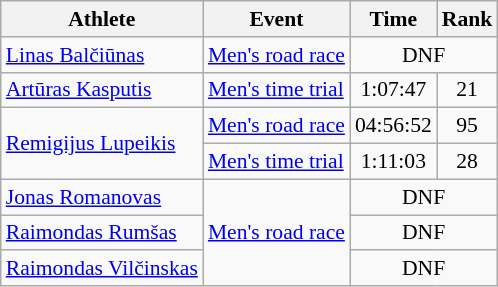<table class=wikitable style="font-size:90%">
<tr>
<th>Athlete</th>
<th>Event</th>
<th>Time</th>
<th>Rank</th>
</tr>
<tr align=center>
<td align=left><a href='#'>Linas Balčiūnas</a></td>
<td align=left><a href='#'>Men's road race</a></td>
<td colspan=2>DNF</td>
</tr>
<tr align=center>
<td align=left><a href='#'>Artūras Kasputis</a></td>
<td align=left><a href='#'>Men's time trial</a></td>
<td>1:07:47</td>
<td>21</td>
</tr>
<tr align=center>
<td align=left rowspan=2><a href='#'>Remigijus Lupeikis</a></td>
<td align=left><a href='#'>Men's road race</a></td>
<td>04:56:52</td>
<td>95</td>
</tr>
<tr align=center>
<td align=left><a href='#'>Men's time trial</a></td>
<td>1:11:03</td>
<td>28</td>
</tr>
<tr align=center>
<td align=left><a href='#'>Jonas Romanovas</a></td>
<td align=left rowspan=3><a href='#'>Men's road race</a></td>
<td colspan=2>DNF</td>
</tr>
<tr align=center>
<td align=left><a href='#'>Raimondas Rumšas</a></td>
<td colspan=2>DNF</td>
</tr>
<tr align=center>
<td align=left><a href='#'>Raimondas Vilčinskas</a></td>
<td colspan=2>DNF</td>
</tr>
</table>
